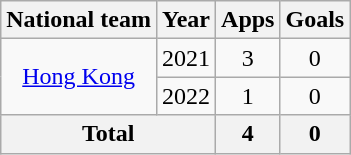<table class="wikitable" style="text-align:center">
<tr>
<th>National team</th>
<th>Year</th>
<th>Apps</th>
<th>Goals</th>
</tr>
<tr>
<td rowspan="2"><a href='#'>Hong Kong</a></td>
<td>2021</td>
<td>3</td>
<td>0</td>
</tr>
<tr>
<td>2022</td>
<td>1</td>
<td>0</td>
</tr>
<tr>
<th colspan=2>Total</th>
<th>4</th>
<th>0</th>
</tr>
</table>
